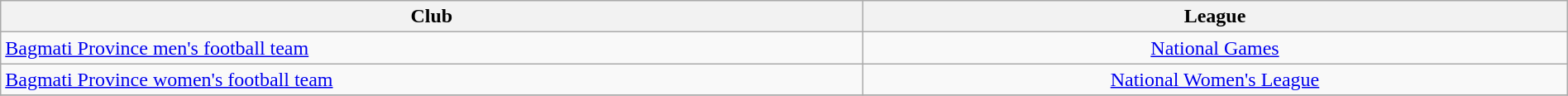<table class="wikitable sortable" width="100%">
<tr>
<th !width="55%">Club</th>
<th width="45%">League</th>
</tr>
<tr>
<td><a href='#'>Bagmati Province men's football team</a></td>
<td align="center"><a href='#'>National Games</a></td>
</tr>
<tr>
<td><a href='#'>Bagmati Province women's football team</a></td>
<td align="center"><a href='#'>National Women's League</a></td>
</tr>
<tr>
</tr>
</table>
